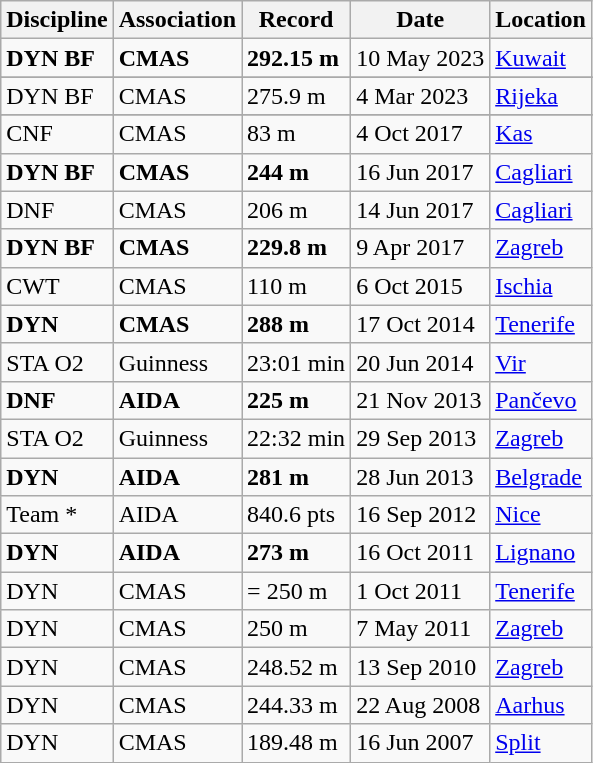<table class="wikitable sortable">
<tr>
<th>Discipline</th>
<th>Association</th>
<th>Record</th>
<th>Date</th>
<th>Location</th>
</tr>
<tr>
<td><strong>DYN BF</strong></td>
<td><strong>CMAS</strong></td>
<td><strong>292.15 m</strong></td>
<td>10 May 2023</td>
<td><a href='#'>Kuwait</a></td>
</tr>
<tr>
</tr>
<tr>
<td>DYN BF</td>
<td>CMAS</td>
<td>275.9 m</td>
<td>4 Mar 2023</td>
<td><a href='#'>Rijeka</a></td>
</tr>
<tr>
</tr>
<tr>
<td>CNF</td>
<td>CMAS</td>
<td>83 m</td>
<td>4 Oct 2017</td>
<td><a href='#'>Kas</a></td>
</tr>
<tr>
<td><strong>DYN BF</strong></td>
<td><strong>CMAS</strong></td>
<td><strong>244 m</strong></td>
<td>16 Jun 2017</td>
<td><a href='#'>Cagliari</a></td>
</tr>
<tr>
<td>DNF</td>
<td>CMAS</td>
<td>206 m</td>
<td>14 Jun 2017</td>
<td><a href='#'>Cagliari</a></td>
</tr>
<tr>
<td><strong>DYN BF</strong></td>
<td><strong>CMAS</strong></td>
<td><strong>229.8 m</strong></td>
<td>9 Apr 2017</td>
<td><a href='#'>Zagreb</a></td>
</tr>
<tr>
<td>CWT</td>
<td>CMAS</td>
<td>110 m</td>
<td>6 Oct 2015</td>
<td><a href='#'>Ischia</a></td>
</tr>
<tr>
<td><strong>DYN</strong></td>
<td><strong>CMAS</strong></td>
<td><strong>288 m</strong></td>
<td>17 Oct 2014</td>
<td><a href='#'>Tenerife</a></td>
</tr>
<tr>
<td>STA O2</td>
<td>Guinness</td>
<td>23:01 min</td>
<td>20 Jun 2014</td>
<td><a href='#'>Vir</a></td>
</tr>
<tr>
<td><strong>DNF</strong></td>
<td><strong>AIDA</strong></td>
<td><strong>225 m</strong></td>
<td>21 Nov 2013</td>
<td><a href='#'>Pančevo</a></td>
</tr>
<tr>
<td>STA O2</td>
<td>Guinness</td>
<td>22:32 min</td>
<td>29 Sep 2013</td>
<td><a href='#'>Zagreb</a></td>
</tr>
<tr>
<td><strong>DYN</strong></td>
<td><strong>AIDA</strong></td>
<td><strong>281 m</strong></td>
<td>28 Jun 2013</td>
<td><a href='#'>Belgrade</a></td>
</tr>
<tr>
<td>Team *</td>
<td>AIDA</td>
<td>840.6 pts</td>
<td>16 Sep 2012</td>
<td><a href='#'>Nice</a></td>
</tr>
<tr>
<td><strong>DYN</strong></td>
<td><strong>AIDA</strong></td>
<td><strong>273 m</strong></td>
<td>16 Oct 2011</td>
<td><a href='#'>Lignano</a></td>
</tr>
<tr>
<td>DYN</td>
<td>CMAS</td>
<td>= 250 m</td>
<td>1 Oct 2011</td>
<td><a href='#'>Tenerife</a></td>
</tr>
<tr>
<td>DYN</td>
<td>CMAS</td>
<td>250 m</td>
<td>7 May 2011</td>
<td><a href='#'>Zagreb</a></td>
</tr>
<tr>
<td>DYN</td>
<td>CMAS</td>
<td>248.52 m</td>
<td>13 Sep 2010</td>
<td><a href='#'>Zagreb</a></td>
</tr>
<tr>
<td>DYN</td>
<td>CMAS</td>
<td>244.33 m</td>
<td>22 Aug 2008</td>
<td><a href='#'>Aarhus</a></td>
</tr>
<tr>
<td>DYN</td>
<td>CMAS</td>
<td>189.48 m</td>
<td>16 Jun 2007</td>
<td><a href='#'>Split</a></td>
</tr>
</table>
